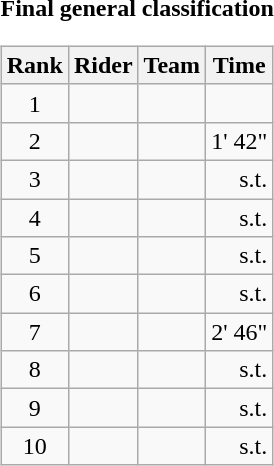<table>
<tr>
<td><strong>Final general classification</strong><br><table class="wikitable">
<tr>
<th scope="col">Rank</th>
<th scope="col">Rider</th>
<th scope="col">Team</th>
<th scope="col">Time</th>
</tr>
<tr>
<td style="text-align:center;">1</td>
<td></td>
<td></td>
<td style="text-align:right;"></td>
</tr>
<tr>
<td style="text-align:center;">2</td>
<td></td>
<td></td>
<td style="text-align:right;">1' 42"</td>
</tr>
<tr>
<td style="text-align:center;">3</td>
<td></td>
<td></td>
<td style="text-align:right;">s.t.</td>
</tr>
<tr>
<td style="text-align:center;">4</td>
<td></td>
<td></td>
<td style="text-align:right;">s.t.</td>
</tr>
<tr>
<td style="text-align:center;">5</td>
<td></td>
<td></td>
<td style="text-align:right;">s.t.</td>
</tr>
<tr>
<td style="text-align:center;">6</td>
<td></td>
<td></td>
<td style="text-align:right;">s.t.</td>
</tr>
<tr>
<td style="text-align:center;">7</td>
<td></td>
<td></td>
<td style="text-align:right;">2' 46"</td>
</tr>
<tr>
<td style="text-align:center;">8</td>
<td></td>
<td></td>
<td style="text-align:right;">s.t.</td>
</tr>
<tr>
<td style="text-align:center;">9</td>
<td></td>
<td></td>
<td style="text-align:right;">s.t.</td>
</tr>
<tr>
<td style="text-align:center;">10</td>
<td></td>
<td></td>
<td style="text-align:right;">s.t.</td>
</tr>
</table>
</td>
</tr>
</table>
